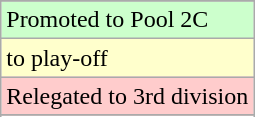<table class="wikitable">
<tr>
</tr>
<tr width=10px bgcolor="#ccffcc">
<td>Promoted to Pool 2C</td>
</tr>
<tr width=10px bgcolor="#ffffcc">
<td>to play-off</td>
</tr>
<tr width=10px bgcolor="#ffcccc">
<td>Relegated to 3rd division</td>
</tr>
<tr>
</tr>
<tr>
</tr>
</table>
